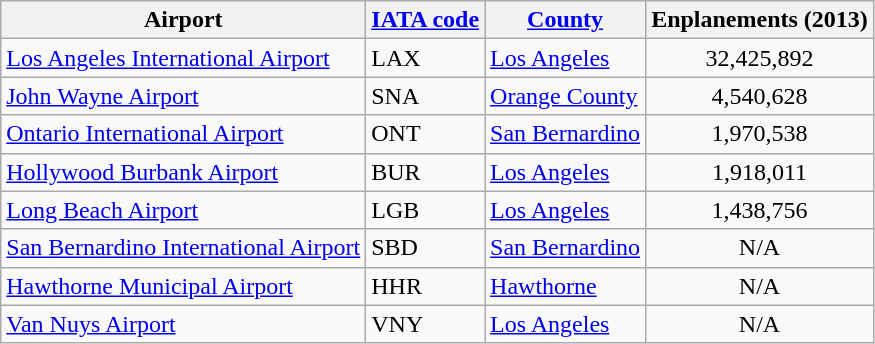<table class="wikitable sortable">
<tr>
<th valign=bottom>Airport</th>
<th valign=bottom><a href='#'>IATA code</a></th>
<th valign=bottom><a href='#'>County</a></th>
<th valign=bottom>Enplanements (2013)</th>
</tr>
<tr>
<td><a href='#'>Los Angeles International Airport</a></td>
<td>LAX</td>
<td><a href='#'>Los Angeles</a></td>
<td align=center>32,425,892</td>
</tr>
<tr>
<td><a href='#'>John Wayne Airport</a></td>
<td>SNA</td>
<td><a href='#'>Orange County</a></td>
<td align=center>4,540,628</td>
</tr>
<tr>
<td><a href='#'>Ontario International Airport</a></td>
<td>ONT</td>
<td><a href='#'>San Bernardino</a></td>
<td align=center>1,970,538</td>
</tr>
<tr>
<td><a href='#'>Hollywood Burbank Airport</a></td>
<td>BUR</td>
<td><a href='#'>Los Angeles</a></td>
<td align=center>1,918,011</td>
</tr>
<tr>
<td><a href='#'>Long Beach Airport</a></td>
<td>LGB</td>
<td><a href='#'>Los Angeles</a></td>
<td align=center>1,438,756</td>
</tr>
<tr>
<td><a href='#'>San Bernardino International Airport</a></td>
<td>SBD</td>
<td><a href='#'>San Bernardino</a></td>
<td align=center>N/A</td>
</tr>
<tr>
<td><a href='#'>Hawthorne Municipal Airport</a></td>
<td>HHR</td>
<td><a href='#'>Hawthorne</a></td>
<td align=center>N/A</td>
</tr>
<tr>
<td><a href='#'>Van Nuys Airport</a></td>
<td>VNY</td>
<td><a href='#'>Los Angeles</a></td>
<td align=center>N/A</td>
</tr>
</table>
